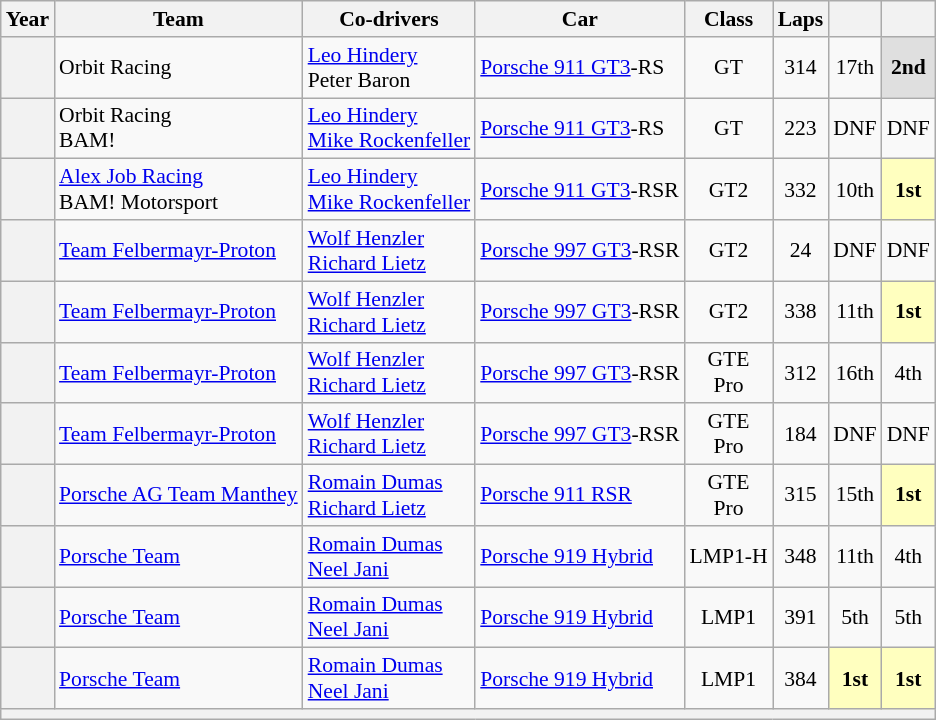<table class="wikitable" style="text-align:center; font-size:90%">
<tr>
<th>Year</th>
<th>Team</th>
<th>Co-drivers</th>
<th>Car</th>
<th>Class</th>
<th>Laps</th>
<th></th>
<th></th>
</tr>
<tr>
<th></th>
<td align="left"> Orbit Racing</td>
<td align="left"> <a href='#'>Leo Hindery</a><br> Peter Baron</td>
<td align="left"><a href='#'>Porsche 911 GT3</a>-RS</td>
<td>GT</td>
<td>314</td>
<td>17th</td>
<td style="background:#DFDFDF;"><strong>2nd</strong></td>
</tr>
<tr>
<th></th>
<td align="left"> Orbit Racing<br> BAM!</td>
<td align="left"> <a href='#'>Leo Hindery</a><br> <a href='#'>Mike Rockenfeller</a></td>
<td align="left"><a href='#'>Porsche 911 GT3</a>-RS</td>
<td>GT</td>
<td>223</td>
<td>DNF</td>
<td>DNF</td>
</tr>
<tr>
<th></th>
<td align="left"> <a href='#'>Alex Job Racing</a><br> BAM! Motorsport</td>
<td align="left"> <a href='#'>Leo Hindery</a><br> <a href='#'>Mike Rockenfeller</a></td>
<td align="left"><a href='#'>Porsche 911 GT3</a>-RSR</td>
<td>GT2</td>
<td>332</td>
<td>10th</td>
<td style="background:#FFFFBF;"><strong>1st</strong></td>
</tr>
<tr>
<th></th>
<td align="left"> <a href='#'>Team Felbermayr-Proton</a></td>
<td align="left"> <a href='#'>Wolf Henzler</a><br> <a href='#'>Richard Lietz</a></td>
<td align="left"><a href='#'>Porsche 997 GT3</a>-RSR</td>
<td>GT2</td>
<td>24</td>
<td>DNF</td>
<td>DNF</td>
</tr>
<tr>
<th></th>
<td align="left"> <a href='#'>Team Felbermayr-Proton</a></td>
<td align="left"> <a href='#'>Wolf Henzler</a><br> <a href='#'>Richard Lietz</a></td>
<td align="left"><a href='#'>Porsche 997 GT3</a>-RSR</td>
<td>GT2</td>
<td>338</td>
<td>11th</td>
<td style="background:#FFFFBF;"><strong>1st</strong></td>
</tr>
<tr>
<th></th>
<td align="left"> <a href='#'>Team Felbermayr-Proton</a></td>
<td align="left"> <a href='#'>Wolf Henzler</a><br> <a href='#'>Richard Lietz</a></td>
<td align="left"><a href='#'>Porsche 997 GT3</a>-RSR</td>
<td>GTE<br>Pro</td>
<td>312</td>
<td>16th</td>
<td>4th</td>
</tr>
<tr>
<th></th>
<td align="left"> <a href='#'>Team Felbermayr-Proton</a></td>
<td align="left"> <a href='#'>Wolf Henzler</a><br> <a href='#'>Richard Lietz</a></td>
<td align="left"><a href='#'>Porsche 997 GT3</a>-RSR</td>
<td>GTE<br>Pro</td>
<td>184</td>
<td>DNF</td>
<td>DNF</td>
</tr>
<tr>
<th></th>
<td align="left"> <a href='#'>Porsche AG Team Manthey</a></td>
<td align="left"> <a href='#'>Romain Dumas</a><br> <a href='#'>Richard Lietz</a></td>
<td align=left><a href='#'>Porsche 911 RSR</a></td>
<td>GTE<br>Pro</td>
<td>315</td>
<td>15th</td>
<td style="background:#FFFFBF;"><strong>1st</strong></td>
</tr>
<tr>
<th></th>
<td align="left"> <a href='#'>Porsche Team</a></td>
<td align="left"> <a href='#'>Romain Dumas</a><br> <a href='#'>Neel Jani</a></td>
<td align="left"><a href='#'>Porsche 919 Hybrid</a></td>
<td>LMP1-H</td>
<td>348</td>
<td>11th</td>
<td>4th</td>
</tr>
<tr>
<th></th>
<td align="left"> <a href='#'>Porsche Team</a></td>
<td align="left"> <a href='#'>Romain Dumas</a><br> <a href='#'>Neel Jani</a></td>
<td align="left"><a href='#'>Porsche 919 Hybrid</a></td>
<td>LMP1</td>
<td>391</td>
<td>5th</td>
<td>5th</td>
</tr>
<tr>
<th></th>
<td align="left"> <a href='#'>Porsche Team</a></td>
<td align="left"> <a href='#'>Romain Dumas</a><br> <a href='#'>Neel Jani</a></td>
<td align="left"><a href='#'>Porsche 919 Hybrid</a></td>
<td>LMP1</td>
<td>384</td>
<td style="background:#FFFFBF;"><strong>1st</strong></td>
<td style="background:#FFFFBF;"><strong>1st</strong></td>
</tr>
<tr>
<th colspan="8"></th>
</tr>
</table>
